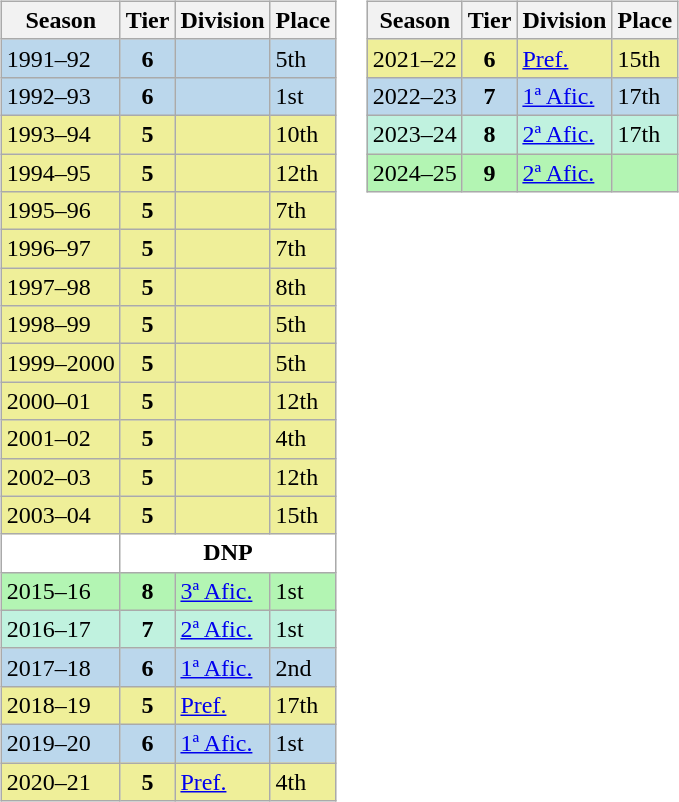<table>
<tr>
<td valign="top" width=0%><br><table class=wikitable>
<tr>
<th>Season</th>
<th>Tier</th>
<th>Division</th>
<th>Place</th>
</tr>
<tr>
<td style="background:#BBD7EC;">1991–92</td>
<th style="background:#BBD7EC;">6</th>
<td style="background:#BBD7EC;"></td>
<td style="background:#BBD7EC;">5th</td>
</tr>
<tr>
<td style="background:#BBD7EC;">1992–93</td>
<th style="background:#BBD7EC;">6</th>
<td style="background:#BBD7EC;"></td>
<td style="background:#BBD7EC;">1st</td>
</tr>
<tr>
<td style="background:#EFEF99;">1993–94</td>
<th style="background:#EFEF99;">5</th>
<td style="background:#EFEF99;"></td>
<td style="background:#EFEF99;">10th</td>
</tr>
<tr>
<td style="background:#EFEF99;">1994–95</td>
<th style="background:#EFEF99;">5</th>
<td style="background:#EFEF99;"></td>
<td style="background:#EFEF99;">12th</td>
</tr>
<tr>
<td style="background:#EFEF99;">1995–96</td>
<th style="background:#EFEF99;">5</th>
<td style="background:#EFEF99;"></td>
<td style="background:#EFEF99;">7th</td>
</tr>
<tr>
<td style="background:#EFEF99;">1996–97</td>
<th style="background:#EFEF99;">5</th>
<td style="background:#EFEF99;"></td>
<td style="background:#EFEF99;">7th</td>
</tr>
<tr>
<td style="background:#EFEF99;">1997–98</td>
<th style="background:#EFEF99;">5</th>
<td style="background:#EFEF99;"></td>
<td style="background:#EFEF99;">8th</td>
</tr>
<tr>
<td style="background:#EFEF99;">1998–99</td>
<th style="background:#EFEF99;">5</th>
<td style="background:#EFEF99;"></td>
<td style="background:#EFEF99;">5th</td>
</tr>
<tr>
<td style="background:#EFEF99;">1999–2000</td>
<th style="background:#EFEF99;">5</th>
<td style="background:#EFEF99;"></td>
<td style="background:#EFEF99;">5th</td>
</tr>
<tr>
<td style="background:#EFEF99;">2000–01</td>
<th style="background:#EFEF99;">5</th>
<td style="background:#EFEF99;"></td>
<td style="background:#EFEF99;">12th</td>
</tr>
<tr>
<td style="background:#EFEF99;">2001–02</td>
<th style="background:#EFEF99;">5</th>
<td style="background:#EFEF99;"></td>
<td style="background:#EFEF99;">4th</td>
</tr>
<tr>
<td style="background:#EFEF99;">2002–03</td>
<th style="background:#EFEF99;">5</th>
<td style="background:#EFEF99;"></td>
<td style="background:#EFEF99;">12th</td>
</tr>
<tr>
<td style="background:#EFEF99;">2003–04</td>
<th style="background:#EFEF99;">5</th>
<td style="background:#EFEF99;"></td>
<td style="background:#EFEF99;">15th</td>
</tr>
<tr>
<td style="background:#FFFFFF;"></td>
<th style="background:#FFFFFF;" colspan="3">DNP</th>
</tr>
<tr>
<td style="background:#B3F5B3;">2015–16</td>
<th style="background:#B3F5B3;">8</th>
<td style="background:#B3F5B3;"><a href='#'>3ª Afic.</a></td>
<td style="background:#B3F5B3;">1st</td>
</tr>
<tr>
<td style="background:#C0F2DF;">2016–17</td>
<th style="background:#C0F2DF;">7</th>
<td style="background:#C0F2DF;"><a href='#'>2ª Afic.</a></td>
<td style="background:#C0F2DF;">1st</td>
</tr>
<tr>
<td style="background:#BBD7EC;">2017–18</td>
<th style="background:#BBD7EC;">6</th>
<td style="background:#BBD7EC;"><a href='#'>1ª Afic.</a></td>
<td style="background:#BBD7EC;">2nd</td>
</tr>
<tr>
<td style="background:#EFEF99;">2018–19</td>
<th style="background:#EFEF99;">5</th>
<td style="background:#EFEF99;"><a href='#'>Pref.</a></td>
<td style="background:#EFEF99;">17th</td>
</tr>
<tr>
<td style="background:#BBD7EC;">2019–20</td>
<th style="background:#BBD7EC;">6</th>
<td style="background:#BBD7EC;"><a href='#'>1ª Afic.</a></td>
<td style="background:#BBD7EC;">1st</td>
</tr>
<tr>
<td style="background:#EFEF99;">2020–21</td>
<th style="background:#EFEF99;">5</th>
<td style="background:#EFEF99;"><a href='#'>Pref.</a></td>
<td style="background:#EFEF99;">4th</td>
</tr>
</table>
</td>
<td valign="top" width=0%><br><table class=wikitable>
<tr>
<th>Season</th>
<th>Tier</th>
<th>Division</th>
<th>Place</th>
</tr>
<tr>
<td style="background:#EFEF99;">2021–22</td>
<th style="background:#EFEF99;">6</th>
<td style="background:#EFEF99;"><a href='#'>Pref.</a></td>
<td style="background:#EFEF99;">15th</td>
</tr>
<tr>
<td style="background:#BBD7EC;">2022–23</td>
<th style="background:#BBD7EC;">7</th>
<td style="background:#BBD7EC;"><a href='#'>1ª Afic.</a></td>
<td style="background:#BBD7EC;">17th</td>
</tr>
<tr>
<td style="background:#C0F2DF;">2023–24</td>
<th style="background:#C0F2DF;">8</th>
<td style="background:#C0F2DF;"><a href='#'>2ª Afic.</a></td>
<td style="background:#C0F2DF;">17th</td>
</tr>
<tr>
<td style="background:#B3F5B3;">2024–25</td>
<th style="background:#B3F5B3;">9</th>
<td style="background:#B3F5B3;"><a href='#'>2ª Afic.</a></td>
<td style="background:#B3F5B3;"></td>
</tr>
</table>
</td>
</tr>
</table>
